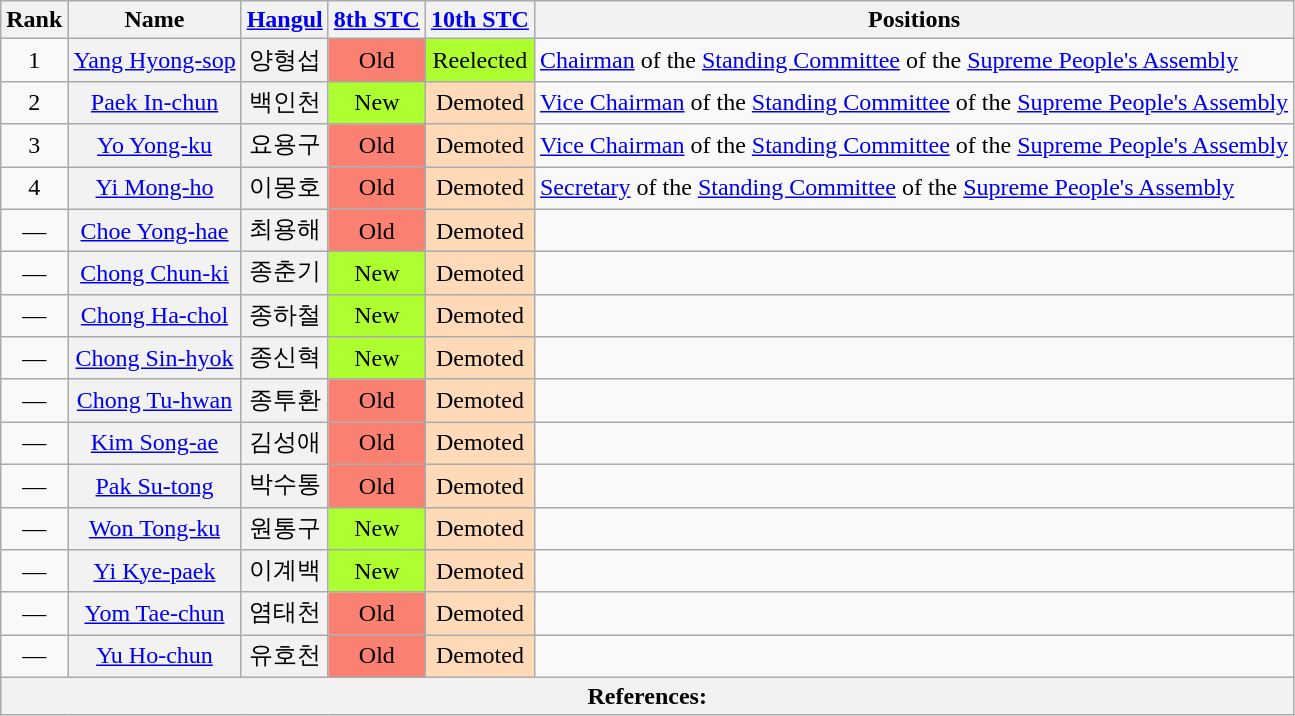<table class="wikitable sortable">
<tr>
<th>Rank</th>
<th>Name</th>
<th class="unsortable"><a href='#'>Hangul</a></th>
<th><a href='#'>8th STC</a></th>
<th><a href='#'>10th STC</a></th>
<th>Positions</th>
</tr>
<tr>
<td align="center">1</td>
<th align="center" scope="row" style="font-weight:normal;"><a href='#'>Yang Hyong-sop</a></th>
<th align="center" scope="row" style="font-weight:normal;">양형섭</th>
<td style="background: Salmon" align="center">Old</td>
<td align="center" style="background: GreenYellow">Reelected</td>
<td><a href='#'>Chairman</a> of the <a href='#'>Standing Committee</a> of the <a href='#'>Supreme People's Assembly</a></td>
</tr>
<tr>
<td align="center">2</td>
<th align="center" scope="row" style="font-weight:normal;"><a href='#'>Paek In-chun</a></th>
<th align="center" scope="row" style="font-weight:normal;">백인천</th>
<td align="center" style="background: GreenYellow">New</td>
<td style="background: PeachPuff" align="center">Demoted</td>
<td><a href='#'>Vice Chairman</a> of the <a href='#'>Standing Committee</a> of the <a href='#'>Supreme People's Assembly</a></td>
</tr>
<tr>
<td align="center">3</td>
<th align="center" scope="row" style="font-weight:normal;"><a href='#'>Yo Yong-ku</a></th>
<th align="center" scope="row" style="font-weight:normal;">요용구</th>
<td style="background: Salmon" align="center">Old</td>
<td style="background: PeachPuff" align="center">Demoted</td>
<td><a href='#'>Vice Chairman</a> of the <a href='#'>Standing Committee</a> of the <a href='#'>Supreme People's Assembly</a></td>
</tr>
<tr>
<td align="center">4</td>
<th align="center" scope="row" style="font-weight:normal;"><a href='#'>Yi Mong-ho</a></th>
<th align="center" scope="row" style="font-weight:normal;">이몽호</th>
<td style="background: Salmon" align="center">Old</td>
<td style="background: PeachPuff" align="center">Demoted</td>
<td><a href='#'>Secretary</a> of the <a href='#'>Standing Committee</a> of the <a href='#'>Supreme People's Assembly</a></td>
</tr>
<tr>
<td align="center">—</td>
<th align="center" scope="row" style="font-weight:normal;"><a href='#'>Choe Yong-hae</a></th>
<th align="center" scope="row" style="font-weight:normal;">최용해</th>
<td style="background: Salmon" align="center">Old</td>
<td style="background: PeachPuff" align="center">Demoted</td>
<td></td>
</tr>
<tr>
<td align="center">—</td>
<th align="center" scope="row" style="font-weight:normal;"><a href='#'>Chong Chun-ki</a></th>
<th align="center" scope="row" style="font-weight:normal;">종춘기</th>
<td align="center" style="background: GreenYellow">New</td>
<td style="background: PeachPuff" align="center">Demoted</td>
<td></td>
</tr>
<tr>
<td align="center">—</td>
<th align="center" scope="row" style="font-weight:normal;"><a href='#'>Chong Ha-chol</a></th>
<th align="center" scope="row" style="font-weight:normal;">종하철</th>
<td align="center" style="background: GreenYellow">New</td>
<td style="background: PeachPuff" align="center">Demoted</td>
<td></td>
</tr>
<tr>
<td align="center">—</td>
<th align="center" scope="row" style="font-weight:normal;"><a href='#'>Chong Sin-hyok</a></th>
<th align="center" scope="row" style="font-weight:normal;">종신혁</th>
<td align="center" style="background: GreenYellow">New</td>
<td style="background: PeachPuff" align="center">Demoted</td>
<td></td>
</tr>
<tr>
<td align="center">—</td>
<th align="center" scope="row" style="font-weight:normal;"><a href='#'>Chong Tu-hwan</a></th>
<th align="center" scope="row" style="font-weight:normal;">종투환</th>
<td style="background: Salmon" align="center">Old</td>
<td style="background: PeachPuff" align="center">Demoted</td>
<td></td>
</tr>
<tr>
<td align="center">—</td>
<th align="center" scope="row" style="font-weight:normal;"><a href='#'>Kim Song-ae</a></th>
<th align="center" scope="row" style="font-weight:normal;">김성애</th>
<td style="background: Salmon" align="center">Old</td>
<td style="background: PeachPuff" align="center">Demoted</td>
<td></td>
</tr>
<tr>
<td align="center">—</td>
<th align="center" scope="row" style="font-weight:normal;"><a href='#'>Pak Su-tong</a></th>
<th align="center" scope="row" style="font-weight:normal;">박수통</th>
<td style="background: Salmon" align="center">Old</td>
<td style="background: PeachPuff" align="center">Demoted</td>
<td></td>
</tr>
<tr>
<td align="center">—</td>
<th align="center" scope="row" style="font-weight:normal;"><a href='#'>Won Tong-ku</a></th>
<th align="center" scope="row" style="font-weight:normal;">원통구</th>
<td align="center" style="background: GreenYellow">New</td>
<td style="background: PeachPuff" align="center">Demoted</td>
<td></td>
</tr>
<tr>
<td align="center">—</td>
<th align="center" scope="row" style="font-weight:normal;"><a href='#'>Yi Kye-paek</a></th>
<th align="center" scope="row" style="font-weight:normal;">이계백</th>
<td align="center" style="background: GreenYellow">New</td>
<td style="background: PeachPuff" align="center">Demoted</td>
<td></td>
</tr>
<tr>
<td align="center">—</td>
<th align="center" scope="row" style="font-weight:normal;"><a href='#'>Yom Tae-chun</a></th>
<th align="center" scope="row" style="font-weight:normal;">염태천</th>
<td style="background: Salmon" align="center">Old</td>
<td style="background: PeachPuff" align="center">Demoted</td>
<td></td>
</tr>
<tr>
<td align="center">—</td>
<th align="center" scope="row" style="font-weight:normal;"><a href='#'>Yu Ho-chun</a></th>
<th align="center" scope="row" style="font-weight:normal;">유호천</th>
<td style="background: Salmon" align="center">Old</td>
<td style="background: PeachPuff" align="center">Demoted</td>
<td></td>
</tr>
<tr>
<th colspan="6" unsortable><strong>References:</strong><br></th>
</tr>
</table>
